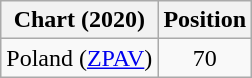<table class="wikitable">
<tr>
<th>Chart (2020)</th>
<th>Position</th>
</tr>
<tr>
<td>Poland (<a href='#'>ZPAV</a>)<br></td>
<td align="center">70</td>
</tr>
</table>
